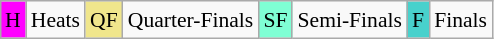<table class="wikitable" style="margin:0.5em auto; font-size:90%; line-height:1.25em;">
<tr>
<td bgcolor="#FF00FF" align=center>H</td>
<td>Heats</td>
<td bgcolor="#F0E68C" align=center>QF</td>
<td>Quarter-Finals</td>
<td bgcolor="#7FFFD4" align=center>SF</td>
<td>Semi-Finals</td>
<td bgcolor="#48D1CC" align=center>F</td>
<td>Finals</td>
</tr>
</table>
